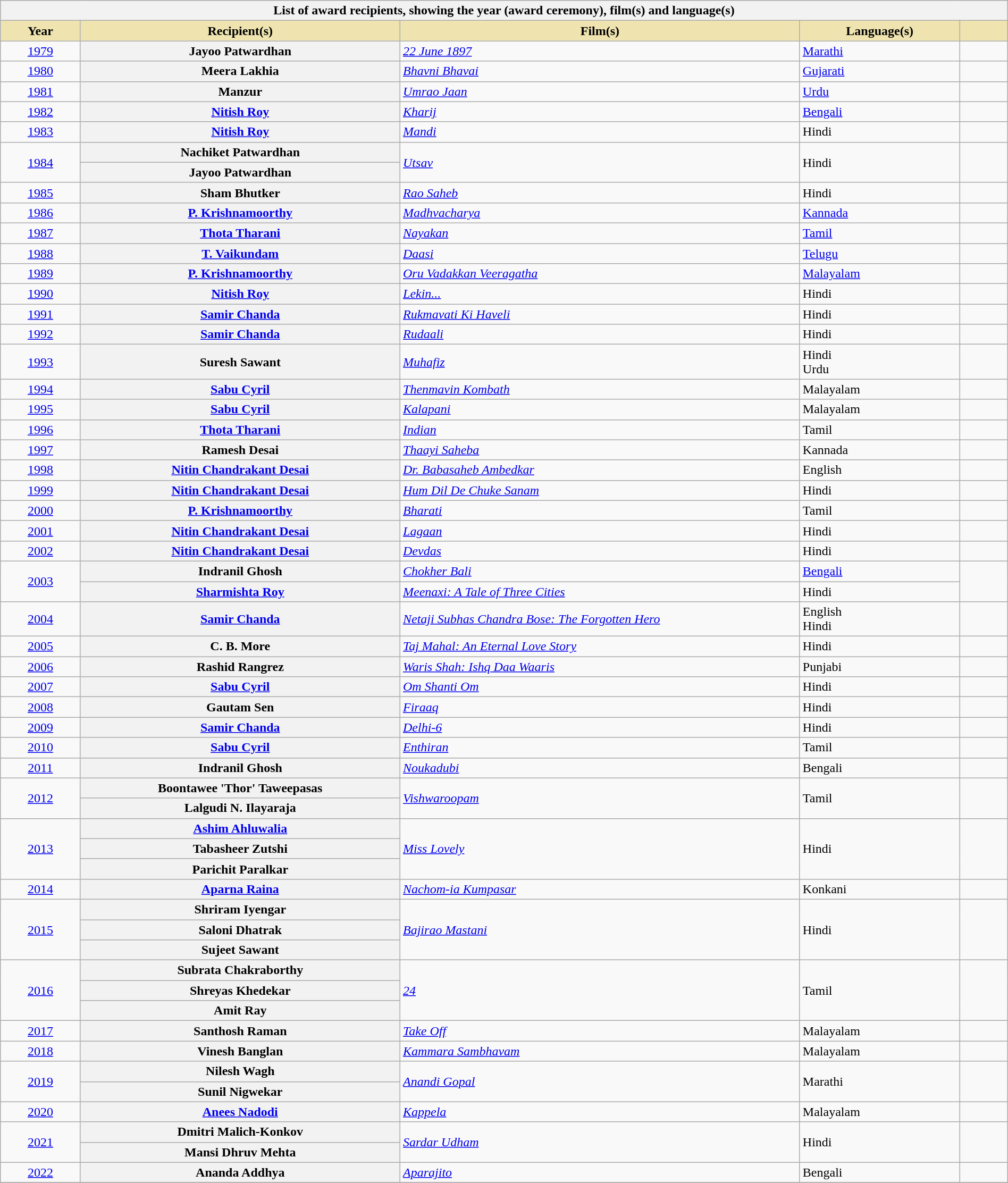<table class="wikitable sortable plainrowheaders" style="width:100%">
<tr>
<th colspan="5">List of award recipients, showing the year (award ceremony), film(s) and language(s)</th>
</tr>
<tr>
<th scope="col" style="background-color:#EFE4B0;width:5%;">Year</th>
<th scope="col" style="background-color:#EFE4B0;width:20%;">Recipient(s)</th>
<th scope="col" style="background-color:#EFE4B0;width:25%;">Film(s)</th>
<th scope="col" style="background-color:#EFE4B0;width:10%;">Language(s)</th>
<th scope="col" style="background-color:#EFE4B0;width:3%" class="unsortable"></th>
</tr>
<tr>
<td align="center"><a href='#'>1979<br></a></td>
<th scope="row">Jayoo Patwardhan</th>
<td><em><a href='#'>22 June 1897</a></em></td>
<td><a href='#'>Marathi</a></td>
<td align="center"></td>
</tr>
<tr>
<td align="center"><a href='#'>1980<br></a></td>
<th scope="row">Meera Lakhia</th>
<td><em><a href='#'>Bhavni Bhavai</a></em></td>
<td><a href='#'>Gujarati</a></td>
<td align="center"></td>
</tr>
<tr>
<td align="center"><a href='#'>1981<br></a></td>
<th scope="row">Manzur</th>
<td><em><a href='#'>Umrao Jaan</a></em></td>
<td><a href='#'>Urdu</a></td>
<td align="center"></td>
</tr>
<tr>
<td align="center"><a href='#'>1982<br></a></td>
<th scope="row"><a href='#'>Nitish Roy</a></th>
<td><em><a href='#'>Kharij</a></em></td>
<td><a href='#'>Bengali</a></td>
<td align="center"></td>
</tr>
<tr>
<td align="center"><a href='#'>1983<br></a></td>
<th scope="row"><a href='#'>Nitish Roy</a></th>
<td><em><a href='#'>Mandi</a></em></td>
<td>Hindi</td>
<td align="center"></td>
</tr>
<tr>
<td align="center" rowspan="2"><a href='#'>1984<br></a></td>
<th scope="row">Nachiket Patwardhan</th>
<td rowspan="2"><em><a href='#'>Utsav</a></em></td>
<td rowspan="2">Hindi</td>
<td align="center" rowspan="2"></td>
</tr>
<tr>
<th scope="row">Jayoo Patwardhan</th>
</tr>
<tr>
<td align="center"><a href='#'>1985<br></a></td>
<th scope="row">Sham Bhutker</th>
<td><em><a href='#'>Rao Saheb</a></em></td>
<td>Hindi</td>
<td align="center"></td>
</tr>
<tr>
<td align="center"><a href='#'>1986<br></a></td>
<th scope="row"><a href='#'>P. Krishnamoorthy</a></th>
<td><em><a href='#'>Madhvacharya</a></em></td>
<td><a href='#'>Kannada</a></td>
<td align="center"></td>
</tr>
<tr>
<td align="center"><a href='#'>1987<br></a></td>
<th scope="row"><a href='#'>Thota Tharani</a></th>
<td><em><a href='#'>Nayakan</a></em></td>
<td><a href='#'>Tamil</a></td>
<td align="center"></td>
</tr>
<tr>
<td align="center"><a href='#'>1988<br></a></td>
<th scope="row"><a href='#'>T. Vaikundam</a></th>
<td><em><a href='#'>Daasi</a></em></td>
<td><a href='#'>Telugu</a></td>
<td align="center"></td>
</tr>
<tr>
<td align="center"><a href='#'>1989<br></a></td>
<th scope="row"><a href='#'>P. Krishnamoorthy</a></th>
<td><em><a href='#'>Oru Vadakkan Veeragatha</a></em></td>
<td><a href='#'>Malayalam</a></td>
<td align="center"></td>
</tr>
<tr>
<td align="center"><a href='#'>1990<br></a></td>
<th scope="row"><a href='#'>Nitish Roy</a></th>
<td><em><a href='#'>Lekin...</a></em></td>
<td>Hindi</td>
<td align="center"></td>
</tr>
<tr>
<td align="center"><a href='#'>1991<br></a></td>
<th scope="row"><a href='#'>Samir Chanda</a></th>
<td><em><a href='#'>Rukmavati Ki Haveli</a></em></td>
<td>Hindi</td>
<td align="center"></td>
</tr>
<tr>
<td align="center"><a href='#'>1992<br></a></td>
<th scope="row"><a href='#'>Samir Chanda</a></th>
<td><em><a href='#'>Rudaali</a></em></td>
<td>Hindi</td>
<td align="center"></td>
</tr>
<tr>
<td align="center"><a href='#'>1993<br></a></td>
<th scope="row">Suresh Sawant</th>
<td><em><a href='#'>Muhafiz</a></em></td>
<td>Hindi<br>Urdu</td>
<td align="center"></td>
</tr>
<tr>
<td align="center"><a href='#'>1994<br></a></td>
<th scope="row"><a href='#'>Sabu Cyril</a></th>
<td><em><a href='#'>Thenmavin Kombath</a></em></td>
<td>Malayalam</td>
<td align="center"></td>
</tr>
<tr>
<td align="center"><a href='#'>1995<br></a></td>
<th scope="row"><a href='#'>Sabu Cyril</a></th>
<td><em><a href='#'>Kalapani</a></em></td>
<td>Malayalam</td>
<td align="center"></td>
</tr>
<tr>
<td align="center"><a href='#'>1996<br></a></td>
<th scope="row"><a href='#'>Thota Tharani</a></th>
<td><em><a href='#'>Indian</a></em></td>
<td>Tamil</td>
<td align="center"></td>
</tr>
<tr>
<td align="center"><a href='#'>1997<br></a></td>
<th scope="row">Ramesh Desai</th>
<td><em><a href='#'>Thaayi Saheba</a></em></td>
<td>Kannada</td>
<td align="center"></td>
</tr>
<tr>
<td align="center"><a href='#'>1998<br></a></td>
<th scope="row"><a href='#'>Nitin Chandrakant Desai</a></th>
<td><em><a href='#'>Dr. Babasaheb Ambedkar</a></em></td>
<td>English</td>
<td align="center"></td>
</tr>
<tr>
<td align="center"><a href='#'>1999<br></a></td>
<th scope="row"><a href='#'>Nitin Chandrakant Desai</a></th>
<td><em><a href='#'>Hum Dil De Chuke Sanam</a></em></td>
<td>Hindi</td>
<td align="center"></td>
</tr>
<tr>
<td align="center"><a href='#'>2000<br></a></td>
<th scope="row"><a href='#'>P. Krishnamoorthy</a></th>
<td><em><a href='#'>Bharati</a></em></td>
<td>Tamil</td>
<td align="center"></td>
</tr>
<tr>
<td align="center"><a href='#'>2001<br></a></td>
<th scope="row"><a href='#'>Nitin Chandrakant Desai</a></th>
<td><em><a href='#'>Lagaan</a></em></td>
<td>Hindi</td>
<td align="center"></td>
</tr>
<tr>
<td align="center"><a href='#'>2002<br></a></td>
<th scope="row"><a href='#'>Nitin Chandrakant Desai</a></th>
<td><em><a href='#'>Devdas</a></em></td>
<td>Hindi</td>
<td align="center"></td>
</tr>
<tr>
<td align="center" rowspan="2"><a href='#'>2003<br></a></td>
<th scope="row">Indranil Ghosh</th>
<td><em><a href='#'>Chokher Bali</a></em></td>
<td><a href='#'>Bengali</a></td>
<td align="center" rowspan="2"></td>
</tr>
<tr>
<th scope="row"><a href='#'>Sharmishta Roy</a></th>
<td><em><a href='#'>Meenaxi: A Tale of Three Cities</a></em></td>
<td>Hindi</td>
</tr>
<tr>
<td align="center"><a href='#'>2004<br></a></td>
<th scope="row"><a href='#'>Samir Chanda</a></th>
<td><em><a href='#'>Netaji Subhas Chandra Bose: The Forgotten Hero</a></em></td>
<td>English<br>Hindi</td>
<td align="center"></td>
</tr>
<tr>
<td align="center"><a href='#'>2005<br></a></td>
<th scope="row">C. B. More</th>
<td><em><a href='#'>Taj Mahal: An Eternal Love Story</a></em></td>
<td>Hindi</td>
<td align="center"></td>
</tr>
<tr>
<td align="center"><a href='#'>2006<br></a></td>
<th scope="row">Rashid Rangrez</th>
<td><em><a href='#'>Waris Shah: Ishq Daa Waaris</a></em></td>
<td>Punjabi</td>
<td align="center"></td>
</tr>
<tr>
<td align="center"><a href='#'>2007<br></a></td>
<th scope="row"><a href='#'>Sabu Cyril</a></th>
<td><em><a href='#'>Om Shanti Om</a></em></td>
<td>Hindi</td>
<td align="center"></td>
</tr>
<tr>
<td align="center"><a href='#'>2008<br></a></td>
<th scope="row">Gautam Sen</th>
<td><em><a href='#'>Firaaq</a></em></td>
<td>Hindi</td>
<td align="center"></td>
</tr>
<tr>
<td align="center"><a href='#'>2009<br></a></td>
<th scope="row"><a href='#'>Samir Chanda</a></th>
<td><em><a href='#'>Delhi-6</a></em></td>
<td>Hindi</td>
<td align="center"></td>
</tr>
<tr>
<td align="center"><a href='#'>2010<br></a></td>
<th scope="row"><a href='#'>Sabu Cyril</a></th>
<td><em><a href='#'>Enthiran</a></em></td>
<td>Tamil</td>
<td align="center"></td>
</tr>
<tr>
<td align="center"><a href='#'>2011<br></a></td>
<th scope="row">Indranil Ghosh</th>
<td><em><a href='#'>Noukadubi</a></em></td>
<td>Bengali</td>
<td align="center"></td>
</tr>
<tr>
<td align="center" rowspan="2"><a href='#'>2012<br></a></td>
<th scope="row">Boontawee 'Thor' Taweepasas</th>
<td rowspan="2"><em><a href='#'>Vishwaroopam</a></em></td>
<td rowspan="2">Tamil</td>
<td align="center" rowspan="2"></td>
</tr>
<tr>
<th scope="row">Lalgudi N. Ilayaraja</th>
</tr>
<tr>
<td align="center" rowspan="3"><a href='#'>2013<br></a></td>
<th scope="row"><a href='#'>Ashim Ahluwalia</a></th>
<td rowspan="3"><em><a href='#'>Miss Lovely</a></em></td>
<td rowspan="3">Hindi</td>
<td align="center" rowspan="3"></td>
</tr>
<tr>
<th scope="row">Tabasheer Zutshi</th>
</tr>
<tr>
<th scope="row">Parichit Paralkar</th>
</tr>
<tr>
<td align="center"><a href='#'>2014<br></a></td>
<th scope="row"><a href='#'>Aparna Raina</a></th>
<td><em><a href='#'>Nachom-ia Kumpasar</a></em></td>
<td>Konkani</td>
<td align="center"></td>
</tr>
<tr>
<td align="center" rowspan="3"><a href='#'>2015<br></a></td>
<th scope="row">Shriram Iyengar</th>
<td rowspan="3"><em><a href='#'>Bajirao Mastani</a></em></td>
<td rowspan="3">Hindi</td>
<td align="center" rowspan="3"></td>
</tr>
<tr>
<th scope="row">Saloni Dhatrak</th>
</tr>
<tr>
<th scope="row">Sujeet Sawant</th>
</tr>
<tr>
<td align="center" rowspan="3"><a href='#'>2016<br></a></td>
<th scope="row">Subrata Chakraborthy</th>
<td rowspan="3"><em><a href='#'>24</a></em></td>
<td rowspan="3">Tamil</td>
<td align="center" rowspan="3"></td>
</tr>
<tr>
<th scope="row">Shreyas Khedekar</th>
</tr>
<tr>
<th scope="row">Amit Ray</th>
</tr>
<tr>
<td align="center"><a href='#'>2017<br></a></td>
<th scope="row">Santhosh Raman</th>
<td><em><a href='#'>Take Off</a></em></td>
<td>Malayalam</td>
<td align="center"></td>
</tr>
<tr>
<td align="center"><a href='#'>2018<br></a></td>
<th scope="row">Vinesh Banglan</th>
<td><em><a href='#'>Kammara Sambhavam</a></em></td>
<td>Malayalam</td>
<td align="center"></td>
</tr>
<tr>
<td align="center" rowspan="2"><a href='#'>2019<br></a></td>
<th scope="row">Nilesh Wagh</th>
<td rowspan="2"><em><a href='#'>Anandi Gopal</a></em></td>
<td rowspan="2">Marathi</td>
<td align="center" rowspan="2"></td>
</tr>
<tr>
<th scope="row">Sunil Nigwekar</th>
</tr>
<tr>
<td align="center"><a href='#'>2020<br></a></td>
<th scope="row"><a href='#'>Anees Nadodi</a></th>
<td><em><a href='#'>Kappela</a></em></td>
<td>Malayalam</td>
<td align="center"></td>
</tr>
<tr>
<td rowspan="2"  align="center"><a href='#'>2021<br></a></td>
<th scope="row">Dmitri Malich-Konkov</th>
<td rowspan="2"><em><a href='#'>Sardar Udham</a></em></td>
<td rowspan="2">Hindi</td>
<td rowspan="2"  align="center"></td>
</tr>
<tr>
<th scope="row">Mansi Dhruv Mehta</th>
</tr>
<tr>
<td align="center"><a href='#'>2022<br></a></td>
<th scope="row">Ananda Addhya</th>
<td><em><a href='#'>Aparajito</a></em></td>
<td>Bengali</td>
<td align="center"></td>
</tr>
<tr>
</tr>
</table>
